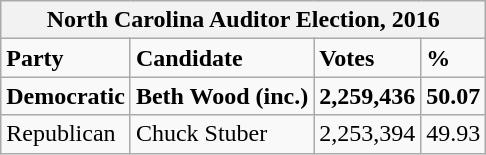<table class="wikitable">
<tr>
<th colspan="4">North Carolina Auditor Election, 2016</th>
</tr>
<tr>
<td><strong>Party</strong></td>
<td><strong>Candidate</strong></td>
<td><strong>Votes</strong></td>
<td><strong>%</strong></td>
</tr>
<tr>
<td><strong>Democratic</strong></td>
<td><strong>Beth Wood (inc.)</strong></td>
<td><strong>2,259,436</strong></td>
<td><strong>50.07</strong></td>
</tr>
<tr>
<td>Republican</td>
<td>Chuck Stuber</td>
<td>2,253,394</td>
<td>49.93</td>
</tr>
</table>
